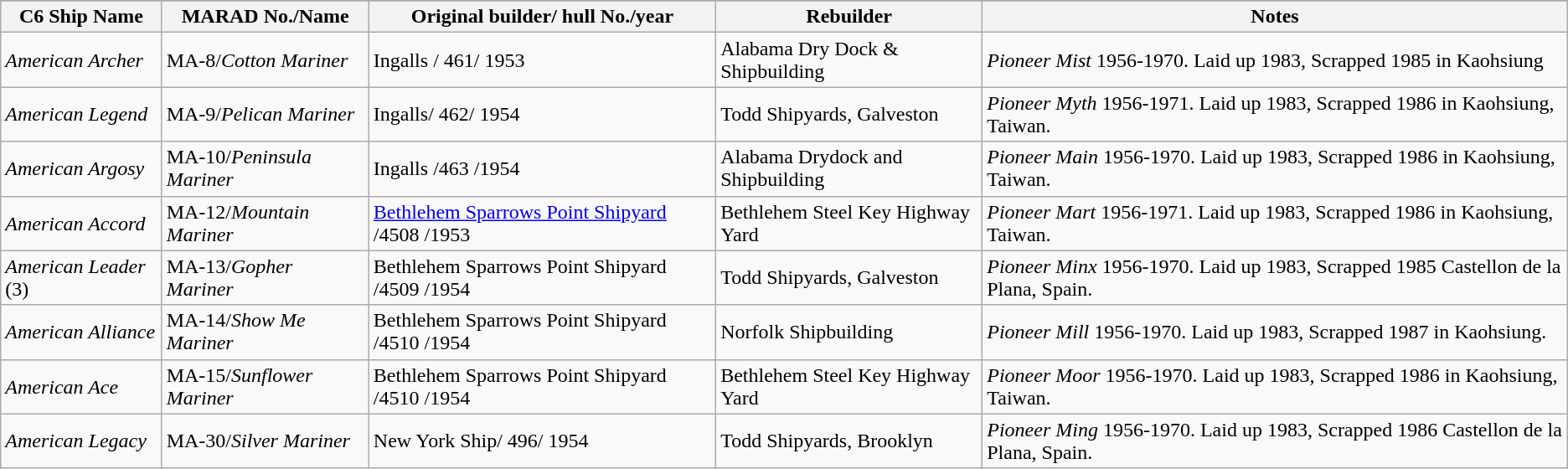<table class="wikitable">
<tr>
</tr>
<tr>
<th>C6 Ship Name</th>
<th>MARAD No./Name</th>
<th>Original builder/ hull No./year</th>
<th>Rebuilder</th>
<th>Notes</th>
</tr>
<tr>
<td><em>American Archer</em></td>
<td>MA-8/<em>Cotton Mariner</em></td>
<td>Ingalls / 461/ 1953</td>
<td>Alabama Dry Dock & Shipbuilding</td>
<td><em>Pioneer Mist</em> 1956-1970.  Laid up 1983, Scrapped 1985 in Kaohsiung</td>
</tr>
<tr>
<td><em>American Legend</em></td>
<td>MA-9/<em>Pelican Mariner</em></td>
<td>Ingalls/ 462/ 1954 </td>
<td>Todd Shipyards, Galveston</td>
<td><em>Pioneer Myth</em> 1956-1971. Laid up 1983, Scrapped 1986 in Kaohsiung, Taiwan.</td>
</tr>
<tr>
<td><em>American Argosy</em></td>
<td>MA-10/<em>Peninsula Mariner</em></td>
<td>Ingalls /463 /1954</td>
<td>Alabama Drydock and Shipbuilding</td>
<td><em>Pioneer Main</em> 1956-1970.  Laid up 1983, Scrapped 1986 in Kaohsiung, Taiwan.</td>
</tr>
<tr>
<td><em>American Accord</em></td>
<td>MA-12/<em>Mountain Mariner</em></td>
<td><a href='#'>Bethlehem Sparrows Point Shipyard</a> /4508 /1953</td>
<td>Bethlehem Steel Key Highway Yard</td>
<td><em>Pioneer Mart</em> 1956-1971.  Laid up 1983, Scrapped 1986 in Kaohsiung, Taiwan.</td>
</tr>
<tr>
<td><em>American Leader</em> (3)</td>
<td>MA-13/<em>Gopher Mariner</em></td>
<td>Bethlehem Sparrows Point Shipyard /4509 /1954</td>
<td>Todd Shipyards, Galveston</td>
<td><em>Pioneer Minx</em> 1956-1970.  Laid up 1983, Scrapped 1985 Castellon de la Plana, Spain.</td>
</tr>
<tr>
<td><em>American Alliance</em></td>
<td>MA-14/<em>Show Me Mariner</em></td>
<td>Bethlehem Sparrows Point Shipyard /4510 /1954</td>
<td>Norfolk Shipbuilding</td>
<td><em>Pioneer Mill</em> 1956-1970. Laid up 1983, Scrapped 1987 in Kaohsiung.</td>
</tr>
<tr>
<td><em>American Ace</em></td>
<td>MA-15/<em>Sunflower Mariner</em></td>
<td>Bethlehem Sparrows Point Shipyard /4510 /1954</td>
<td>Bethlehem Steel Key Highway Yard</td>
<td><em>Pioneer Moor</em> 1956-1970. Laid up 1983, Scrapped 1986 in Kaohsiung, Taiwan.</td>
</tr>
<tr>
<td><em>American Legacy</em></td>
<td>MA-30/<em>Silver Mariner</em></td>
<td>New York Ship/ 496/ 1954</td>
<td>Todd Shipyards, Brooklyn</td>
<td><em>Pioneer Ming</em> 1956-1970.  Laid up 1983, Scrapped 1986 Castellon de la Plana, Spain.</td>
</tr>
</table>
